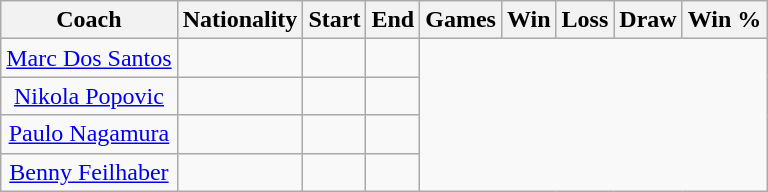<table class="wikitable" style="text-align:center; margin-left: lem;">
<tr>
<th>Coach</th>
<th>Nationality</th>
<th>Start</th>
<th>End</th>
<th>Games</th>
<th><strong>Win</strong></th>
<th>Loss</th>
<th>Draw</th>
<th>Win %</th>
</tr>
<tr>
<td><a href='#'>Marc Dos Santos</a></td>
<td></td>
<td></td>
<td><br></td>
</tr>
<tr>
<td><a href='#'>Nikola Popovic</a></td>
<td></td>
<td></td>
<td><br></td>
</tr>
<tr>
<td><a href='#'>Paulo Nagamura</a></td>
<td></td>
<td></td>
<td><br></td>
</tr>
<tr>
<td><a href='#'>Benny Feilhaber</a></td>
<td></td>
<td></td>
<td><br></td>
</tr>
</table>
